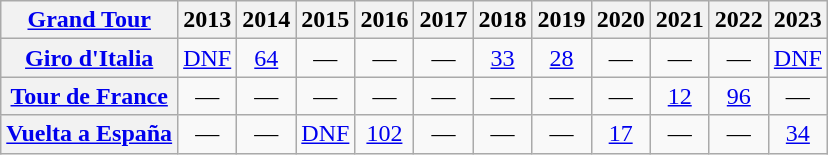<table class="wikitable plainrowheaders">
<tr>
<th scope="col"><a href='#'>Grand Tour</a></th>
<th scope="col">2013</th>
<th scope="col">2014</th>
<th scope="col">2015</th>
<th scope="col">2016</th>
<th scope="col">2017</th>
<th scope="col">2018</th>
<th scope="col">2019</th>
<th scope="col">2020</th>
<th scope="col">2021</th>
<th scope="col">2022</th>
<th scope="col">2023</th>
</tr>
<tr style="text-align:center;">
<th scope="row"> <a href='#'>Giro d'Italia</a></th>
<td style="text-align:center;"><a href='#'>DNF</a></td>
<td style="text-align:center;"><a href='#'>64</a></td>
<td>—</td>
<td>—</td>
<td>—</td>
<td style="text-align:center;"><a href='#'>33</a></td>
<td style="text-align:center;"><a href='#'>28</a></td>
<td>—</td>
<td>—</td>
<td>—</td>
<td style="text-align:center;"><a href='#'>DNF</a></td>
</tr>
<tr style="text-align:center;">
<th scope="row"> <a href='#'>Tour de France</a></th>
<td>—</td>
<td>—</td>
<td>—</td>
<td>—</td>
<td>—</td>
<td>—</td>
<td>—</td>
<td>—</td>
<td><a href='#'>12</a></td>
<td><a href='#'>96</a></td>
<td>—</td>
</tr>
<tr style="text-align:center;">
<th scope="row"> <a href='#'>Vuelta a España</a></th>
<td>—</td>
<td>—</td>
<td style="text-align:center;"><a href='#'>DNF</a></td>
<td style="text-align:center;"><a href='#'>102</a></td>
<td>—</td>
<td>—</td>
<td>—</td>
<td style="text-align:center;"><a href='#'>17</a></td>
<td>—</td>
<td>—</td>
<td style="text-align:center;"><a href='#'>34</a></td>
</tr>
</table>
